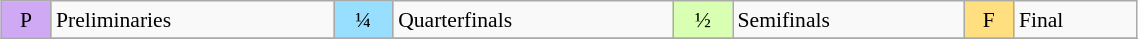<table class="wikitable" style="margin:0.5em auto; font-size:90%; line-height:1.25em;" width=60%;>
<tr>
<td style="background-color:#D0A9F5;text-align:center;">P</td>
<td>Preliminaries</td>
<td style="background-color:#97DEFF;text-align:center;">¼</td>
<td>Quarterfinals</td>
<td style="background-color:#D9FFB2;text-align:center;">½</td>
<td>Semifinals</td>
<td style="background-color:#FFDF80;text-align:center;">F</td>
<td>Final</td>
</tr>
<tr>
</tr>
</table>
